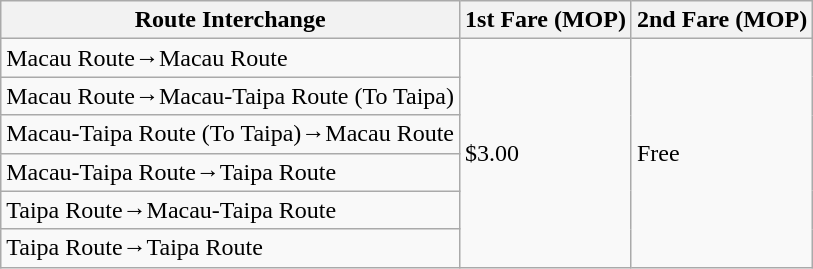<table class="wikitable" border="1">
<tr>
<th>Route Interchange</th>
<th>1st Fare (MOP)</th>
<th>2nd Fare (MOP)</th>
</tr>
<tr>
<td>Macau Route→Macau Route</td>
<td rowspan="6">$3.00</td>
<td rowspan="6">Free</td>
</tr>
<tr>
<td>Macau Route→Macau-Taipa Route (To Taipa)</td>
</tr>
<tr>
<td>Macau-Taipa Route (To Taipa)→Macau Route</td>
</tr>
<tr>
<td>Macau-Taipa Route→Taipa Route</td>
</tr>
<tr>
<td>Taipa Route→Macau-Taipa Route</td>
</tr>
<tr>
<td>Taipa Route→Taipa Route</td>
</tr>
</table>
